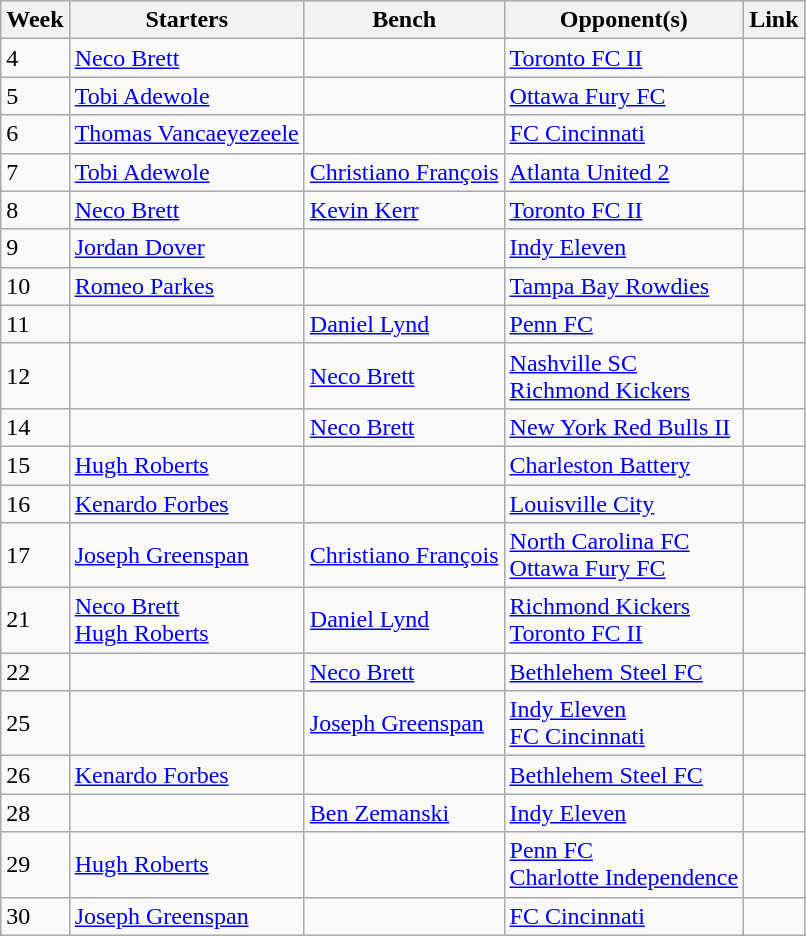<table class=wikitable>
<tr>
<th>Week</th>
<th>Starters</th>
<th>Bench</th>
<th>Opponent(s)</th>
<th>Link</th>
</tr>
<tr>
<td>4</td>
<td> <a href='#'>Neco Brett</a></td>
<td></td>
<td><a href='#'>Toronto FC II</a></td>
<td></td>
</tr>
<tr>
<td>5</td>
<td> <a href='#'>Tobi Adewole</a></td>
<td></td>
<td><a href='#'>Ottawa Fury FC</a></td>
<td></td>
</tr>
<tr>
<td>6</td>
<td> <a href='#'>Thomas Vancaeyezeele</a></td>
<td></td>
<td><a href='#'>FC Cincinnati</a></td>
<td></td>
</tr>
<tr>
<td>7</td>
<td> <a href='#'>Tobi Adewole</a></td>
<td> <a href='#'>Christiano François</a></td>
<td><a href='#'>Atlanta United 2</a></td>
<td></td>
</tr>
<tr>
<td>8</td>
<td> <a href='#'>Neco Brett</a></td>
<td> <a href='#'>Kevin Kerr</a></td>
<td><a href='#'>Toronto FC II</a></td>
<td></td>
</tr>
<tr>
<td>9</td>
<td> <a href='#'>Jordan Dover</a></td>
<td></td>
<td><a href='#'>Indy Eleven</a></td>
<td></td>
</tr>
<tr>
<td>10</td>
<td> <a href='#'>Romeo Parkes</a></td>
<td></td>
<td><a href='#'>Tampa Bay Rowdies</a></td>
<td></td>
</tr>
<tr>
<td>11</td>
<td></td>
<td> <a href='#'>Daniel Lynd</a></td>
<td><a href='#'>Penn FC</a></td>
<td></td>
</tr>
<tr>
<td>12</td>
<td></td>
<td> <a href='#'>Neco Brett</a></td>
<td><a href='#'>Nashville SC</a><br><a href='#'>Richmond Kickers</a></td>
<td></td>
</tr>
<tr>
<td>14</td>
<td></td>
<td> <a href='#'>Neco Brett</a></td>
<td><a href='#'>New York Red Bulls II</a></td>
<td></td>
</tr>
<tr>
<td>15</td>
<td> <a href='#'>Hugh Roberts</a></td>
<td></td>
<td><a href='#'>Charleston Battery</a></td>
<td></td>
</tr>
<tr>
<td>16</td>
<td> <a href='#'>Kenardo Forbes</a></td>
<td></td>
<td><a href='#'>Louisville City</a></td>
<td></td>
</tr>
<tr>
<td>17</td>
<td> <a href='#'>Joseph Greenspan</a></td>
<td> <a href='#'>Christiano François</a></td>
<td><a href='#'>North Carolina FC</a><br><a href='#'>Ottawa Fury FC</a></td>
<td></td>
</tr>
<tr>
<td>21</td>
<td> <a href='#'>Neco Brett</a><br> <a href='#'>Hugh Roberts</a></td>
<td> <a href='#'>Daniel Lynd</a></td>
<td><a href='#'>Richmond Kickers</a><br><a href='#'>Toronto FC II</a></td>
<td></td>
</tr>
<tr>
<td>22</td>
<td></td>
<td> <a href='#'>Neco Brett</a></td>
<td><a href='#'>Bethlehem Steel FC</a></td>
<td></td>
</tr>
<tr>
<td>25</td>
<td></td>
<td> <a href='#'>Joseph Greenspan</a></td>
<td><a href='#'>Indy Eleven</a><br><a href='#'>FC Cincinnati</a></td>
<td></td>
</tr>
<tr>
<td>26</td>
<td> <a href='#'>Kenardo Forbes</a></td>
<td></td>
<td><a href='#'>Bethlehem Steel FC</a></td>
<td></td>
</tr>
<tr>
<td>28</td>
<td></td>
<td> <a href='#'>Ben Zemanski</a></td>
<td><a href='#'>Indy Eleven</a></td>
<td></td>
</tr>
<tr>
<td>29</td>
<td> <a href='#'>Hugh Roberts</a></td>
<td></td>
<td><a href='#'>Penn FC</a><br><a href='#'>Charlotte Independence</a></td>
<td></td>
</tr>
<tr>
<td>30</td>
<td> <a href='#'>Joseph Greenspan</a></td>
<td></td>
<td><a href='#'>FC Cincinnati</a></td>
<td></td>
</tr>
</table>
